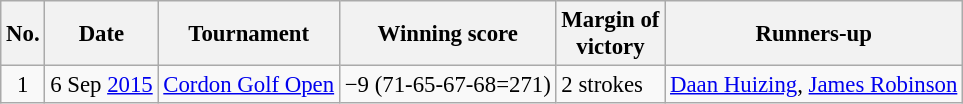<table class="wikitable" style="font-size:95%;">
<tr>
<th>No.</th>
<th>Date</th>
<th>Tournament</th>
<th>Winning score</th>
<th>Margin of<br>victory</th>
<th>Runners-up</th>
</tr>
<tr>
<td align=center>1</td>
<td>6 Sep <a href='#'>2015</a></td>
<td><a href='#'>Cordon Golf Open</a></td>
<td>−9 (71-65-67-68=271)</td>
<td>2 strokes</td>
<td> <a href='#'>Daan Huizing</a>,  <a href='#'>James Robinson</a></td>
</tr>
</table>
